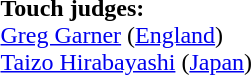<table width=100% style="font-size: 100%">
<tr>
<td><br><strong>Touch judges:</strong>
<br><a href='#'>Greg Garner</a> (<a href='#'>England</a>)
<br><a href='#'>Taizo Hirabayashi</a> (<a href='#'>Japan</a>)</td>
</tr>
</table>
